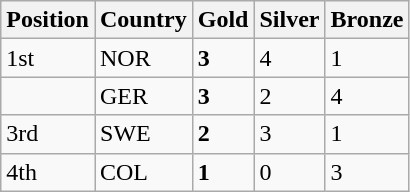<table class="wikitable">
<tr>
<th>Position</th>
<th>Country</th>
<th>Gold</th>
<th>Silver</th>
<th>Bronze</th>
</tr>
<tr>
<td>1st</td>
<td> NOR</td>
<td><strong>3</strong></td>
<td>4</td>
<td>1</td>
</tr>
<tr>
<td></td>
<td> GER</td>
<td><strong>3</strong></td>
<td>2</td>
<td>4</td>
</tr>
<tr>
<td>3rd</td>
<td> SWE</td>
<td><strong>2</strong></td>
<td>3</td>
<td>1</td>
</tr>
<tr>
<td>4th</td>
<td> COL</td>
<td><strong>1</strong></td>
<td>0</td>
<td>3</td>
</tr>
</table>
